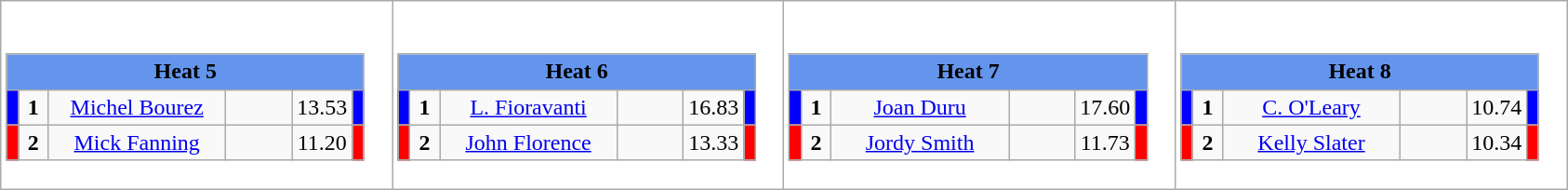<table class="wikitable" style="background:#fff;">
<tr>
<td><div><br><table class="wikitable">
<tr>
<td colspan="6"  style="text-align:center; background:#6495ed;"><strong>Heat 5</strong></td>
</tr>
<tr>
<td style="width:01px; background: #00f;"></td>
<td style="width:14px; text-align:center;"><strong>1</strong></td>
<td style="width:120px; text-align:center;"><a href='#'>Michel Bourez</a></td>
<td style="width:40px; text-align:center;"></td>
<td style="width:20px; text-align:center;">13.53</td>
<td style="width:01px; background: #00f;"></td>
</tr>
<tr>
<td style="width:01px; background: #f00;"></td>
<td style="width:14px; text-align:center;"><strong>2</strong></td>
<td style="width:120px; text-align:center;"><a href='#'>Mick Fanning</a></td>
<td style="width:40px; text-align:center;"></td>
<td style="width:20px; text-align:center;">11.20</td>
<td style="width:01px; background: #f00;"></td>
</tr>
</table>
</div></td>
<td><div><br><table class="wikitable">
<tr>
<td colspan="6"  style="text-align:center; background:#6495ed;"><strong>Heat 6</strong></td>
</tr>
<tr>
<td style="width:01px; background: #00f;"></td>
<td style="width:14px; text-align:center;"><strong>1</strong></td>
<td style="width:120px; text-align:center;"><a href='#'>L. Fioravanti</a></td>
<td style="width:40px; text-align:center;"></td>
<td style="width:20px; text-align:center;">16.83</td>
<td style="width:01px; background: #00f;"></td>
</tr>
<tr>
<td style="width:01px; background: #f00;"></td>
<td style="width:14px; text-align:center;"><strong>2</strong></td>
<td style="width:120px; text-align:center;"><a href='#'>John Florence</a></td>
<td style="width:40px; text-align:center;"></td>
<td style="width:20px; text-align:center;">13.33</td>
<td style="width:01px; background: #f00;"></td>
</tr>
</table>
</div></td>
<td><div><br><table class="wikitable">
<tr>
<td colspan="6"  style="text-align:center; background:#6495ed;"><strong>Heat 7</strong></td>
</tr>
<tr>
<td style="width:01px; background: #00f;"></td>
<td style="width:14px; text-align:center;"><strong>1</strong></td>
<td style="width:120px; text-align:center;"><a href='#'>Joan Duru</a></td>
<td style="width:40px; text-align:center;"></td>
<td style="width:20px; text-align:center;">17.60</td>
<td style="width:01px; background: #00f;"></td>
</tr>
<tr>
<td style="width:01px; background: #f00;"></td>
<td style="width:14px; text-align:center;"><strong>2</strong></td>
<td style="width:120px; text-align:center;"><a href='#'>Jordy Smith</a></td>
<td style="width:40px; text-align:center;"></td>
<td style="width:20px; text-align:center;">11.73</td>
<td style="width:01px; background: #f00;"></td>
</tr>
</table>
</div></td>
<td><div><br><table class="wikitable">
<tr>
<td colspan="6"  style="text-align:center; background:#6495ed;"><strong>Heat 8</strong></td>
</tr>
<tr>
<td style="width:01px; background: #00f;"></td>
<td style="width:14px; text-align:center;"><strong>1</strong></td>
<td style="width:120px; text-align:center;"><a href='#'>C. O'Leary</a></td>
<td style="width:40px; text-align:center;"></td>
<td style="width:20px; text-align:center;">10.74</td>
<td style="width:01px; background: #00f;"></td>
</tr>
<tr>
<td style="width:01px; background: #f00;"></td>
<td style="width:14px; text-align:center;"><strong>2</strong></td>
<td style="width:120px; text-align:center;"><a href='#'>Kelly Slater</a></td>
<td style="width:40px; text-align:center;"></td>
<td style="width:20px; text-align:center;">10.34</td>
<td style="width:01px; background: #f00;"></td>
</tr>
</table>
</div></td>
</tr>
</table>
